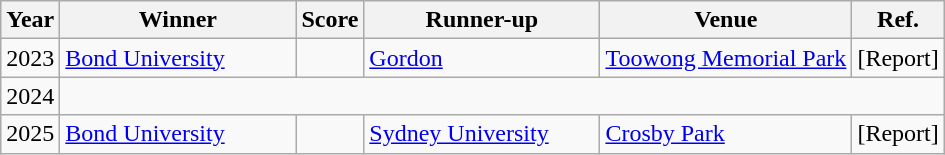<table class="wikitable">
<tr>
<th>Year</th>
<th width=150px>Winner</th>
<th>Score</th>
<th width=150px>Runner-up</th>
<th>Venue</th>
<th>Ref.</th>
</tr>
<tr>
<td>2023</td>
<td>  <a href='#'>Bond University</a></td>
<td></td>
<td> <a href='#'>Gordon</a></td>
<td><a href='#'>Toowong Memorial Park</a></td>
<td>[Report]</td>
</tr>
<tr>
<td>2024</td>
<td colspan=5></td>
</tr>
<tr>
<td>2025</td>
<td>  <a href='#'>Bond University</a></td>
<td></td>
<td> <a href='#'>Sydney University</a></td>
<td><a href='#'>Crosby Park</a></td>
<td>[Report]</td>
</tr>
</table>
